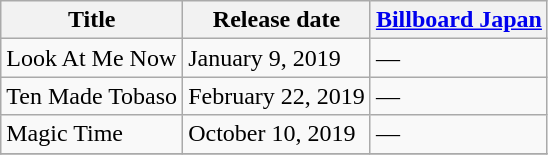<table class="wikitable">
<tr>
<th>Title</th>
<th>Release date</th>
<th><a href='#'>Billboard Japan</a></th>
</tr>
<tr>
<td>Look At Me Now</td>
<td>January 9, 2019</td>
<td>—</td>
</tr>
<tr>
<td>Ten Made Tobaso</td>
<td>February 22, 2019</td>
<td>—</td>
</tr>
<tr>
<td>Magic Time</td>
<td>October 10, 2019</td>
<td>—</td>
</tr>
<tr>
</tr>
</table>
